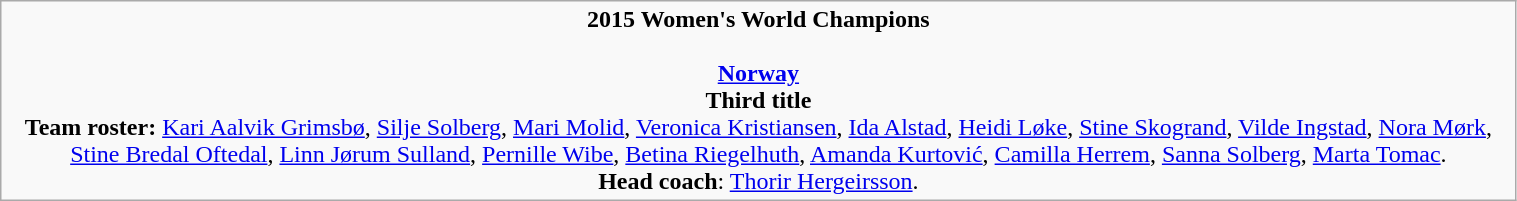<table class="wikitable" width=80%>
<tr align=center>
<td><strong>2015 Women's World Champions</strong><br><br><strong><a href='#'>Norway</a></strong><br><strong>Third title</strong><br><strong>Team roster:</strong> <a href='#'>Kari Aalvik Grimsbø</a>, <a href='#'>Silje Solberg</a>, <a href='#'>Mari Molid</a>, <a href='#'>Veronica Kristiansen</a>, <a href='#'>Ida Alstad</a>, <a href='#'>Heidi Løke</a>, <a href='#'>Stine Skogrand</a>, <a href='#'>Vilde Ingstad</a>, <a href='#'>Nora Mørk</a>, <a href='#'>Stine Bredal Oftedal</a>, <a href='#'>Linn Jørum Sulland</a>, <a href='#'>Pernille Wibe</a>, <a href='#'>Betina Riegelhuth</a>, <a href='#'>Amanda Kurtović</a>, <a href='#'>Camilla Herrem</a>, <a href='#'>Sanna Solberg</a>, <a href='#'>Marta Tomac</a>. <br><strong>Head coach</strong>: <a href='#'>Thorir Hergeirsson</a>.</td>
</tr>
</table>
